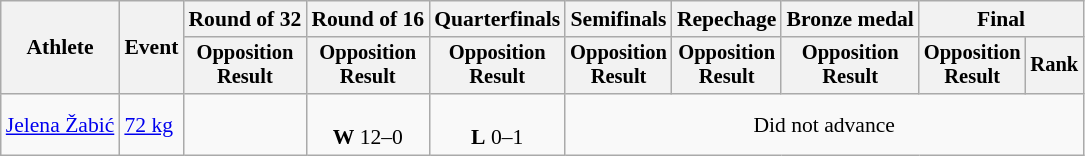<table class="wikitable" style="font-size:90%;">
<tr>
<th rowspan=2>Athlete</th>
<th rowspan=2>Event</th>
<th>Round of 32</th>
<th>Round of 16</th>
<th>Quarterfinals</th>
<th>Semifinals</th>
<th>Repechage</th>
<th>Bronze medal</th>
<th colspan=2>Final</th>
</tr>
<tr style="font-size:95%">
<th>Opposition<br>Result</th>
<th>Opposition<br>Result</th>
<th>Opposition<br>Result</th>
<th>Opposition<br>Result</th>
<th>Opposition<br>Result</th>
<th>Opposition<br>Result</th>
<th>Opposition<br>Result</th>
<th>Rank</th>
</tr>
<tr align=center>
<td align=left><a href='#'>Jelena Žabić</a></td>
<td align=left><a href='#'>72 kg</a></td>
<td></td>
<td><br><strong>W</strong> 12–0</td>
<td><br><strong>L</strong> 0–1</td>
<td colspan=5 align=center>Did not advance</td>
</tr>
</table>
